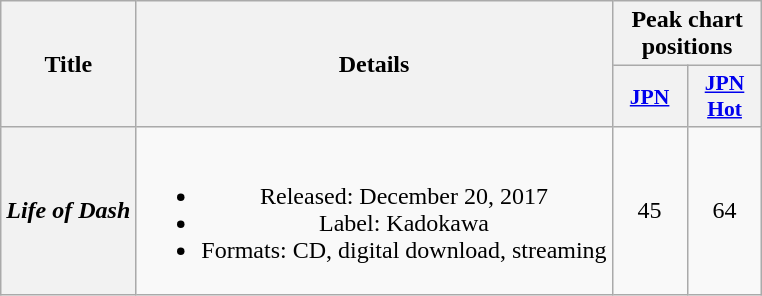<table class="wikitable plainrowheaders" style="text-align:center;">
<tr>
<th scope="col" rowspan="2">Title</th>
<th scope="col" rowspan="2">Details</th>
<th scope="col" colspan="2">Peak chart positions</th>
</tr>
<tr>
<th scope="col" style="width:3em;font-size:90%;"><a href='#'>JPN</a><br></th>
<th scope="col" style="width:3em;font-size:90%;"><a href='#'>JPN<br>Hot</a><br></th>
</tr>
<tr>
<th scope="row"><em>Life of Dash</em></th>
<td><br><ul><li>Released: December 20, 2017</li><li>Label: Kadokawa</li><li>Formats: CD, digital download, streaming</li></ul></td>
<td>45</td>
<td>64</td>
</tr>
</table>
